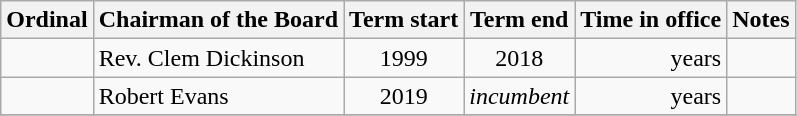<table class="wikitable sortable">
<tr>
<th>Ordinal</th>
<th>Chairman of the Board</th>
<th>Term start</th>
<th>Term end</th>
<th>Time in office</th>
<th>Notes</th>
</tr>
<tr>
<td align=center></td>
<td>Rev. Clem Dickinson</td>
<td align=center>1999</td>
<td align=center>2018</td>
<td align=right> years</td>
<td></td>
</tr>
<tr>
<td align=center></td>
<td>Robert Evans</td>
<td align=center>2019</td>
<td align=center><em>incumbent</em></td>
<td align=right> years</td>
<td></td>
</tr>
<tr>
</tr>
</table>
